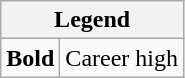<table class="wikitable mw-collapsible mw-collapsed">
<tr>
<th colspan="2">Legend</th>
</tr>
<tr>
<td><strong>Bold</strong></td>
<td>Career high</td>
</tr>
</table>
